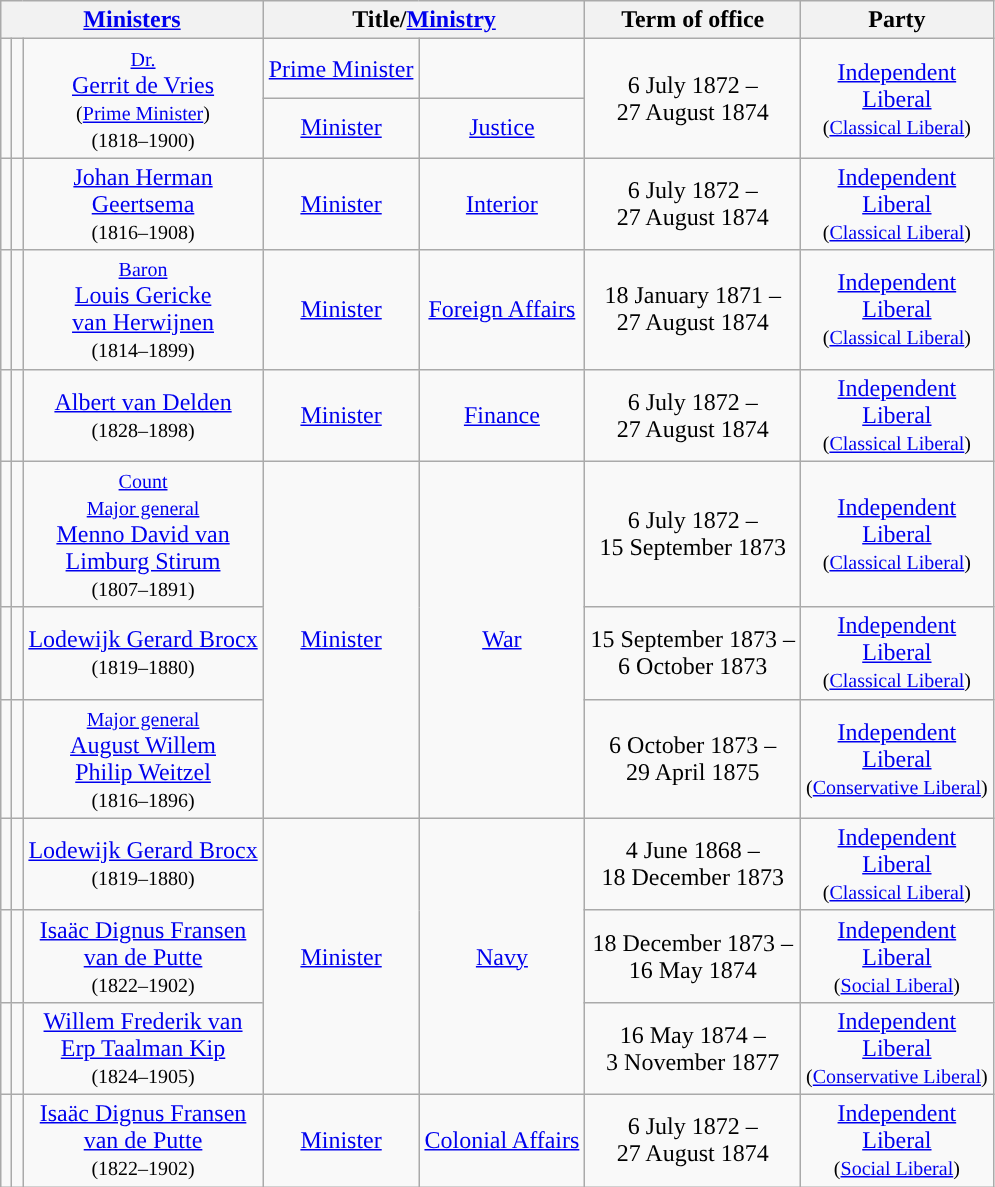<table class="wikitable" style="text-align:center">
<tr>
<th colspan=3><a href='#'>Ministers</a></th>
<th colspan=2>Title/<a href='#'>Ministry</a></th>
<th>Term of office</th>
<th>Party</th>
</tr>
<tr>
<td rowspan=2 style="background:"></td>
<td rowspan=2></td>
<td rowspan=2><small><a href='#'>Dr.</a></small> <br> <a href='#'>Gerrit de Vries</a> <br> <small>(<a href='#'>Prime Minister</a>)</small> <br> <small>(1818–1900)</small></td>
<td><a href='#'>Prime Minister</a></td>
<td></td>
<td rowspan=2>6 July 1872 – <br> 27 August 1874</td>
<td rowspan=2><a href='#'>Independent <br> Liberal</a> <br> <small>(<a href='#'>Classical Liberal</a>)</small></td>
</tr>
<tr>
<td><a href='#'>Minister</a></td>
<td><a href='#'>Justice</a></td>
</tr>
<tr>
<td style="background:"></td>
<td></td>
<td><a href='#'>Johan Herman <br> Geertsema</a> <br> <small>(1816–1908)</small></td>
<td><a href='#'>Minister</a></td>
<td><a href='#'>Interior</a></td>
<td>6 July 1872 – <br> 27 August 1874</td>
<td><a href='#'>Independent <br> Liberal</a> <br> <small>(<a href='#'>Classical Liberal</a>)</small></td>
</tr>
<tr>
<td style="background:"></td>
<td></td>
<td><small><a href='#'>Baron</a></small> <br> <a href='#'>Louis Gericke <br> van Herwijnen</a> <br> <small>(1814–1899)</small></td>
<td><a href='#'>Minister</a></td>
<td><a href='#'>Foreign Affairs</a></td>
<td>18 January 1871 – <br> 27 August 1874 <br> </td>
<td><a href='#'>Independent <br> Liberal</a> <br> <small>(<a href='#'>Classical Liberal</a>)</small></td>
</tr>
<tr>
<td style="background:"></td>
<td></td>
<td><a href='#'>Albert van Delden</a> <br> <small>(1828–1898)</small></td>
<td><a href='#'>Minister</a></td>
<td><a href='#'>Finance</a></td>
<td>6 July 1872 – <br> 27 August 1874</td>
<td><a href='#'>Independent <br> Liberal</a> <br> <small>(<a href='#'>Classical Liberal</a>)</small></td>
</tr>
<tr>
<td style="background:"></td>
<td></td>
<td><small><a href='#'>Count</a></small> <br> <small><a href='#'>Major general</a></small> <br> <a href='#'>Menno David van <br> Limburg Stirum</a> <br> <small>(1807–1891)</small></td>
<td rowspan=3><a href='#'>Minister</a></td>
<td rowspan=3><a href='#'>War</a></td>
<td>6 July 1872 – <br> 15 September 1873 <br> </td>
<td><a href='#'>Independent <br> Liberal</a> <br> <small>(<a href='#'>Classical Liberal</a>)</small></td>
</tr>
<tr>
<td style="background:"></td>
<td></td>
<td><a href='#'>Lodewijk Gerard Brocx</a> <br> <small>(1819–1880)</small></td>
<td>15 September 1873 – <br> 6 October 1873 <br> </td>
<td><a href='#'>Independent <br> Liberal</a> <br> <small>(<a href='#'>Classical Liberal</a>)</small></td>
</tr>
<tr>
<td style="background:"></td>
<td></td>
<td><small><a href='#'>Major general</a></small> <br> <a href='#'>August Willem <br> Philip Weitzel</a> <br> <small>(1816–1896)</small></td>
<td>6 October 1873 – <br> 29 April 1875</td>
<td><a href='#'>Independent <br> Liberal</a> <br> <small>(<a href='#'>Conservative Liberal</a>)</small></td>
</tr>
<tr>
<td style="background:"></td>
<td></td>
<td><a href='#'>Lodewijk Gerard Brocx</a> <br> <small>(1819–1880)</small></td>
<td rowspan=3><a href='#'>Minister</a></td>
<td rowspan=3><a href='#'>Navy</a></td>
<td>4 June 1868 – <br> 18 December 1873 <br>  </td>
<td><a href='#'>Independent <br> Liberal</a> <br> <small>(<a href='#'>Classical Liberal</a>)</small></td>
</tr>
<tr>
<td style="background:"></td>
<td></td>
<td><a href='#'>Isaäc Dignus Fransen <br> van de Putte</a> <br> <small>(1822–1902)</small></td>
<td>18 December 1873 – <br> 16 May 1874 <br> </td>
<td><a href='#'>Independent <br> Liberal</a> <br> <small>(<a href='#'>Social Liberal</a>)</small></td>
</tr>
<tr>
<td style="background:"></td>
<td></td>
<td><a href='#'>Willem Frederik van <br> Erp Taalman Kip</a> <br> <small>(1824–1905)</small></td>
<td>16 May 1874 – <br> 3 November 1877</td>
<td><a href='#'>Independent <br> Liberal</a> <br> <small>(<a href='#'>Conservative Liberal</a>)</small></td>
</tr>
<tr>
<td style="background:"></td>
<td></td>
<td><a href='#'>Isaäc Dignus Fransen <br> van de Putte</a> <br> <small>(1822–1902)</small></td>
<td><a href='#'>Minister</a></td>
<td><a href='#'>Colonial Affairs</a></td>
<td>6 July 1872 – <br> 27 August 1874</td>
<td><a href='#'>Independent <br> Liberal</a> <br> <small>(<a href='#'>Social Liberal</a>)</small></td>
</tr>
</table>
